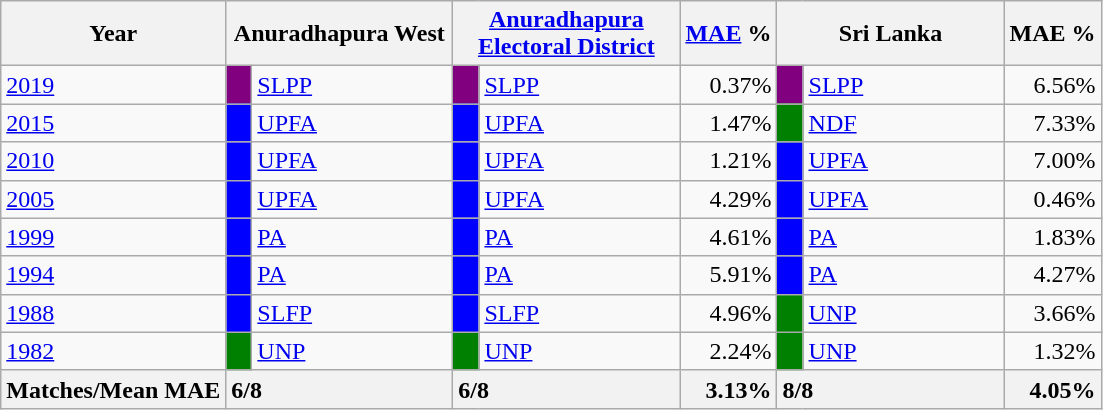<table class="wikitable">
<tr>
<th>Year</th>
<th colspan="2" width="144px">Anuradhapura West</th>
<th colspan="2" width="144px"><a href='#'>Anuradhapura Electoral District</a></th>
<th><a href='#'>MAE</a> %</th>
<th colspan="2" width="144px">Sri Lanka</th>
<th>MAE %</th>
</tr>
<tr>
<td><a href='#'>2019</a></td>
<td style="background-color:purple;" width="10px"></td>
<td style="text-align:left;"><a href='#'>SLPP</a></td>
<td style="background-color:purple;" width="10px"></td>
<td style="text-align:left;"><a href='#'>SLPP</a></td>
<td style="text-align:right;">0.37%</td>
<td style="background-color:purple;" width="10px"></td>
<td style="text-align:left;"><a href='#'>SLPP</a></td>
<td style="text-align:right;">6.56%</td>
</tr>
<tr>
<td><a href='#'>2015</a></td>
<td style="background-color:blue;" width="10px"></td>
<td style="text-align:left;"><a href='#'>UPFA</a></td>
<td style="background-color:blue;" width="10px"></td>
<td style="text-align:left;"><a href='#'>UPFA</a></td>
<td style="text-align:right;">1.47%</td>
<td style="background-color:green;" width="10px"></td>
<td style="text-align:left;"><a href='#'>NDF</a></td>
<td style="text-align:right;">7.33%</td>
</tr>
<tr>
<td><a href='#'>2010</a></td>
<td style="background-color:blue;" width="10px"></td>
<td style="text-align:left;"><a href='#'>UPFA</a></td>
<td style="background-color:blue;" width="10px"></td>
<td style="text-align:left;"><a href='#'>UPFA</a></td>
<td style="text-align:right;">1.21%</td>
<td style="background-color:blue;" width="10px"></td>
<td style="text-align:left;"><a href='#'>UPFA</a></td>
<td style="text-align:right;">7.00%</td>
</tr>
<tr>
<td><a href='#'>2005</a></td>
<td style="background-color:blue;" width="10px"></td>
<td style="text-align:left;"><a href='#'>UPFA</a></td>
<td style="background-color:blue;" width="10px"></td>
<td style="text-align:left;"><a href='#'>UPFA</a></td>
<td style="text-align:right;">4.29%</td>
<td style="background-color:blue;" width="10px"></td>
<td style="text-align:left;"><a href='#'>UPFA</a></td>
<td style="text-align:right;">0.46%</td>
</tr>
<tr>
<td><a href='#'>1999</a></td>
<td style="background-color:blue;" width="10px"></td>
<td style="text-align:left;"><a href='#'>PA</a></td>
<td style="background-color:blue;" width="10px"></td>
<td style="text-align:left;"><a href='#'>PA</a></td>
<td style="text-align:right;">4.61%</td>
<td style="background-color:blue;" width="10px"></td>
<td style="text-align:left;"><a href='#'>PA</a></td>
<td style="text-align:right;">1.83%</td>
</tr>
<tr>
<td><a href='#'>1994</a></td>
<td style="background-color:blue;" width="10px"></td>
<td style="text-align:left;"><a href='#'>PA</a></td>
<td style="background-color:blue;" width="10px"></td>
<td style="text-align:left;"><a href='#'>PA</a></td>
<td style="text-align:right;">5.91%</td>
<td style="background-color:blue;" width="10px"></td>
<td style="text-align:left;"><a href='#'>PA</a></td>
<td style="text-align:right;">4.27%</td>
</tr>
<tr>
<td><a href='#'>1988</a></td>
<td style="background-color:blue;" width="10px"></td>
<td style="text-align:left;"><a href='#'>SLFP</a></td>
<td style="background-color:blue;" width="10px"></td>
<td style="text-align:left;"><a href='#'>SLFP</a></td>
<td style="text-align:right;">4.96%</td>
<td style="background-color:green;" width="10px"></td>
<td style="text-align:left;"><a href='#'>UNP</a></td>
<td style="text-align:right;">3.66%</td>
</tr>
<tr>
<td><a href='#'>1982</a></td>
<td style="background-color:green;" width="10px"></td>
<td style="text-align:left;"><a href='#'>UNP</a></td>
<td style="background-color:green;" width="10px"></td>
<td style="text-align:left;"><a href='#'>UNP</a></td>
<td style="text-align:right;">2.24%</td>
<td style="background-color:green;" width="10px"></td>
<td style="text-align:left;"><a href='#'>UNP</a></td>
<td style="text-align:right;">1.32%</td>
</tr>
<tr>
<th>Matches/Mean MAE</th>
<th style="text-align:left;"colspan="2" width="144px">6/8</th>
<th style="text-align:left;"colspan="2" width="144px">6/8</th>
<th style="text-align:right;">3.13%</th>
<th style="text-align:left;"colspan="2" width="144px">8/8</th>
<th style="text-align:right;">4.05%</th>
</tr>
</table>
